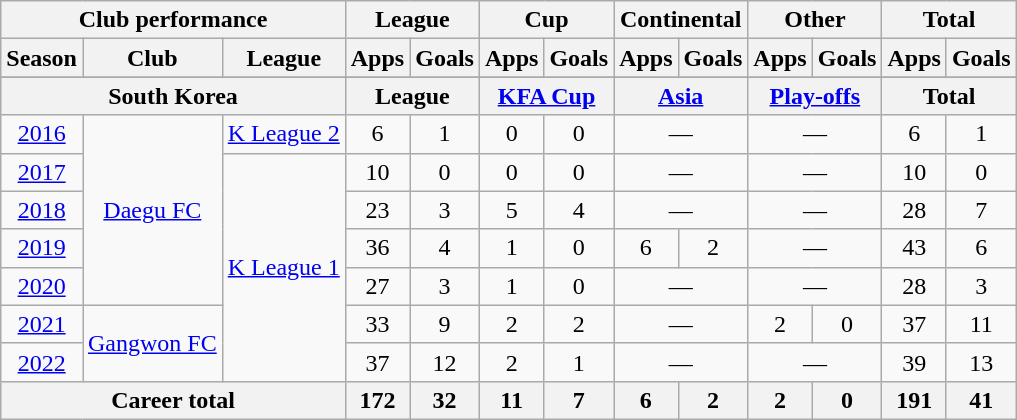<table class="wikitable" style="text-align:center">
<tr>
<th colspan=3>Club performance</th>
<th colspan=2>League</th>
<th colspan=2>Cup</th>
<th colspan=2>Continental</th>
<th colspan=2>Other</th>
<th colspan=2>Total</th>
</tr>
<tr>
<th>Season</th>
<th>Club</th>
<th>League</th>
<th>Apps</th>
<th>Goals</th>
<th>Apps</th>
<th>Goals</th>
<th>Apps</th>
<th>Goals</th>
<th>Apps</th>
<th>Goals</th>
<th>Apps</th>
<th>Goals</th>
</tr>
<tr>
</tr>
<tr>
<th colspan=3>South Korea</th>
<th colspan=2>League</th>
<th colspan=2><a href='#'>KFA Cup</a></th>
<th colspan=2><a href='#'>Asia</a></th>
<th colspan=2><a href='#'>Play-offs</a></th>
<th colspan=2>Total</th>
</tr>
<tr>
<td><a href='#'>2016</a></td>
<td rowspan="5"><a href='#'>Daegu FC</a></td>
<td rowspan="1"><a href='#'>K League 2</a></td>
<td>6</td>
<td>1</td>
<td>0</td>
<td>0</td>
<td colspan="2">—</td>
<td colspan="2">—</td>
<td>6</td>
<td>1</td>
</tr>
<tr>
<td><a href='#'>2017</a></td>
<td rowspan="6"><a href='#'>K League 1</a></td>
<td>10</td>
<td>0</td>
<td>0</td>
<td>0</td>
<td colspan="2">—</td>
<td colspan="2">—</td>
<td>10</td>
<td>0</td>
</tr>
<tr>
<td><a href='#'>2018</a></td>
<td>23</td>
<td>3</td>
<td>5</td>
<td>4</td>
<td colspan="2">—</td>
<td colspan="2">—</td>
<td>28</td>
<td>7</td>
</tr>
<tr>
<td><a href='#'>2019</a></td>
<td>36</td>
<td>4</td>
<td>1</td>
<td>0</td>
<td>6</td>
<td>2</td>
<td colspan="2">—</td>
<td>43</td>
<td>6</td>
</tr>
<tr>
<td><a href='#'>2020</a></td>
<td>27</td>
<td>3</td>
<td>1</td>
<td>0</td>
<td colspan="2">—</td>
<td colspan="2">—</td>
<td>28</td>
<td>3</td>
</tr>
<tr>
<td><a href='#'>2021</a></td>
<td rowspan="2"><a href='#'>Gangwon FC</a></td>
<td>33</td>
<td>9</td>
<td>2</td>
<td>2</td>
<td colspan="2">—</td>
<td>2</td>
<td>0</td>
<td>37</td>
<td>11</td>
</tr>
<tr>
<td><a href='#'>2022</a></td>
<td>37</td>
<td>12</td>
<td>2</td>
<td>1</td>
<td colspan="2">—</td>
<td colspan="2">—</td>
<td>39</td>
<td>13</td>
</tr>
<tr>
<th colspan=3>Career total</th>
<th>172</th>
<th>32</th>
<th>11</th>
<th>7</th>
<th>6</th>
<th>2</th>
<th>2</th>
<th>0</th>
<th>191</th>
<th>41</th>
</tr>
</table>
